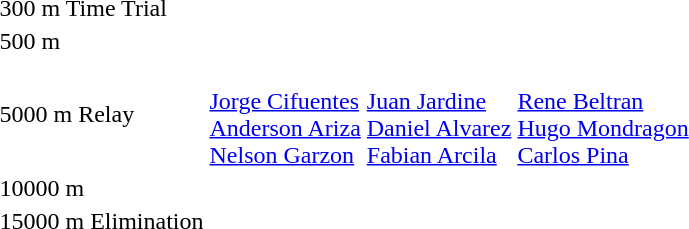<table>
<tr>
<td>300 m Time Trial</td>
<td></td>
<td></td>
<td></td>
</tr>
<tr>
<td>500 m</td>
<td></td>
<td></td>
<td></td>
</tr>
<tr>
<td>5000 m Relay</td>
<td><br><a href='#'>Jorge Cifuentes</a><br><a href='#'>Anderson Ariza</a><br><a href='#'>Nelson Garzon</a></td>
<td><br><a href='#'>Juan Jardine</a><br><a href='#'>Daniel Alvarez</a><br><a href='#'>Fabian Arcila</a></td>
<td><br><a href='#'>Rene Beltran</a><br><a href='#'>Hugo Mondragon</a><br><a href='#'>Carlos Pina</a></td>
</tr>
<tr>
<td>10000 m</td>
<td></td>
<td></td>
<td></td>
</tr>
<tr>
<td>15000 m Elimination</td>
<td></td>
<td></td>
<td></td>
</tr>
</table>
